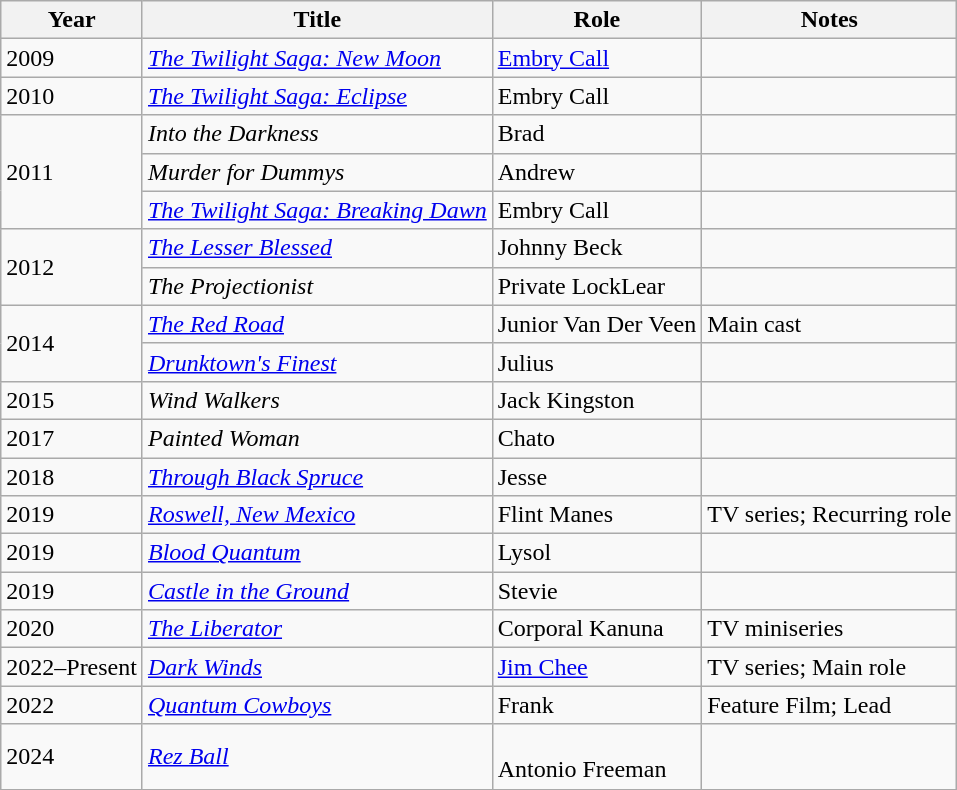<table class="wikitable">
<tr>
<th>Year</th>
<th>Title</th>
<th>Role</th>
<th>Notes</th>
</tr>
<tr>
<td>2009</td>
<td><em><a href='#'>The Twilight Saga: New Moon</a></em></td>
<td><a href='#'>Embry Call</a></td>
<td></td>
</tr>
<tr>
<td>2010</td>
<td><em><a href='#'>The Twilight Saga: Eclipse</a></em></td>
<td>Embry Call</td>
<td></td>
</tr>
<tr>
<td rowspan="3">2011</td>
<td><em>Into the Darkness</em></td>
<td>Brad</td>
<td></td>
</tr>
<tr>
<td><em>Murder for Dummys</em></td>
<td>Andrew</td>
<td></td>
</tr>
<tr>
<td><em><a href='#'>The Twilight Saga: Breaking Dawn</a></em></td>
<td>Embry Call</td>
<td></td>
</tr>
<tr>
<td rowspan="2">2012</td>
<td><em><a href='#'>The Lesser Blessed</a></em></td>
<td>Johnny Beck</td>
<td></td>
</tr>
<tr>
<td><em>The Projectionist</em></td>
<td>Private LockLear</td>
<td></td>
</tr>
<tr>
<td rowspan="2">2014</td>
<td><em><a href='#'>The Red Road</a></em></td>
<td>Junior Van Der Veen</td>
<td>Main cast</td>
</tr>
<tr>
<td><em><a href='#'>Drunktown's Finest</a></em></td>
<td>Julius</td>
<td></td>
</tr>
<tr>
<td>2015</td>
<td><em>Wind Walkers</em></td>
<td>Jack Kingston</td>
<td></td>
</tr>
<tr>
<td>2017</td>
<td><em>Painted Woman</em></td>
<td>Chato</td>
<td></td>
</tr>
<tr>
<td>2018</td>
<td><em><a href='#'>Through Black Spruce</a></em></td>
<td>Jesse</td>
<td></td>
</tr>
<tr>
<td>2019</td>
<td><em><a href='#'>Roswell, New Mexico</a></em></td>
<td>Flint Manes</td>
<td>TV series; Recurring role</td>
</tr>
<tr>
<td>2019</td>
<td><em><a href='#'>Blood Quantum</a></em></td>
<td>Lysol</td>
<td></td>
</tr>
<tr>
<td>2019</td>
<td><em><a href='#'>Castle in the Ground</a> </em></td>
<td>Stevie</td>
<td></td>
</tr>
<tr>
<td>2020</td>
<td><em><a href='#'>The Liberator</a></em></td>
<td>Corporal Kanuna</td>
<td>TV miniseries</td>
</tr>
<tr>
<td>2022–Present</td>
<td><em><a href='#'>Dark Winds</a></em></td>
<td><a href='#'>Jim Chee</a></td>
<td>TV series; Main role</td>
</tr>
<tr>
<td>2022</td>
<td><em><a href='#'>Quantum Cowboys</a></em></td>
<td>Frank</td>
<td>Feature Film; Lead</td>
</tr>
<tr>
<td>2024</td>
<td><em><a href='#'>Rez Ball</a></em></td>
<td><br>Antonio Freeman</td>
<td></td>
</tr>
<tr>
</tr>
</table>
